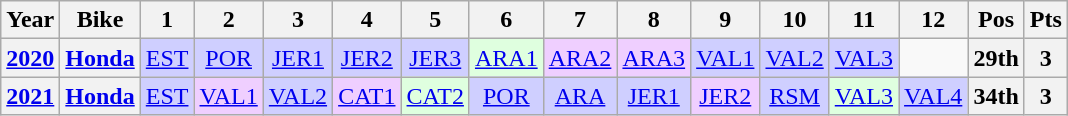<table class="wikitable" style="text-align:center;">
<tr>
<th>Year</th>
<th>Bike</th>
<th>1</th>
<th>2</th>
<th>3</th>
<th>4</th>
<th>5</th>
<th>6</th>
<th>7</th>
<th>8</th>
<th>9</th>
<th>10</th>
<th>11</th>
<th>12</th>
<th>Pos</th>
<th>Pts</th>
</tr>
<tr>
<th><a href='#'>2020</a></th>
<th><a href='#'>Honda</a></th>
<td style="background:#CFCFFF;"><a href='#'>EST</a><br></td>
<td style="background:#CFCFFF;"><a href='#'>POR</a><br></td>
<td style="background:#CFCFFF;"><a href='#'>JER1</a><br></td>
<td style="background:#CFCFFF;"><a href='#'>JER2</a><br></td>
<td style="background:#CFCFFF;"><a href='#'>JER3</a><br></td>
<td style="background:#DFFFDF;"><a href='#'>ARA1</a><br></td>
<td style="background:#EFCFFF;"><a href='#'>ARA2</a><br></td>
<td style="background:#EFCFFF;"><a href='#'>ARA3</a><br></td>
<td style="background:#CFCFFF;"><a href='#'>VAL1</a><br></td>
<td style="background:#CFCFFF;"><a href='#'>VAL2</a><br></td>
<td style="background:#CFCFFF;"><a href='#'>VAL3</a><br></td>
<td></td>
<th>29th</th>
<th>3</th>
</tr>
<tr>
<th><a href='#'>2021</a></th>
<th><a href='#'>Honda</a></th>
<td style="background:#CFCFFF;"><a href='#'>EST</a><br></td>
<td style="background:#EFCFFF;"><a href='#'>VAL1</a><br></td>
<td style="background:#CFCFFF;"><a href='#'>VAL2</a><br></td>
<td style="background:#EFCFFF;"><a href='#'>CAT1</a><br></td>
<td style="background:#DFFFDF;"><a href='#'>CAT2</a><br></td>
<td style="background:#CFCFFF;"><a href='#'>POR</a><br></td>
<td style="background:#CFCFFF;"><a href='#'>ARA</a><br></td>
<td style="background:#CFCFFF;"><a href='#'>JER1</a><br></td>
<td style="background:#EFCFFF;"><a href='#'>JER2</a><br></td>
<td style="background:#CFCFFF;"><a href='#'>RSM</a><br></td>
<td style="background:#DFFFDF;"><a href='#'>VAL3</a><br></td>
<td style="background:#CFCFFF;"><a href='#'>VAL4</a><br></td>
<th>34th</th>
<th>3</th>
</tr>
</table>
